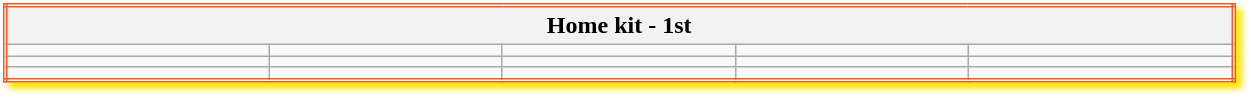<table class="wikitable mw-collapsible mw-collapsed" style="width:65%; border:double #F15A22; box-shadow: 4px 4px 4px #ffe700;">
<tr>
<th colspan=5>Home kit - 1st</th>
</tr>
<tr>
<td></td>
<td></td>
<td></td>
<td></td>
<td></td>
</tr>
<tr>
<td></td>
<td></td>
<td></td>
<td></td>
<td></td>
</tr>
<tr>
<td></td>
<td></td>
<td></td>
<td></td>
</tr>
</table>
